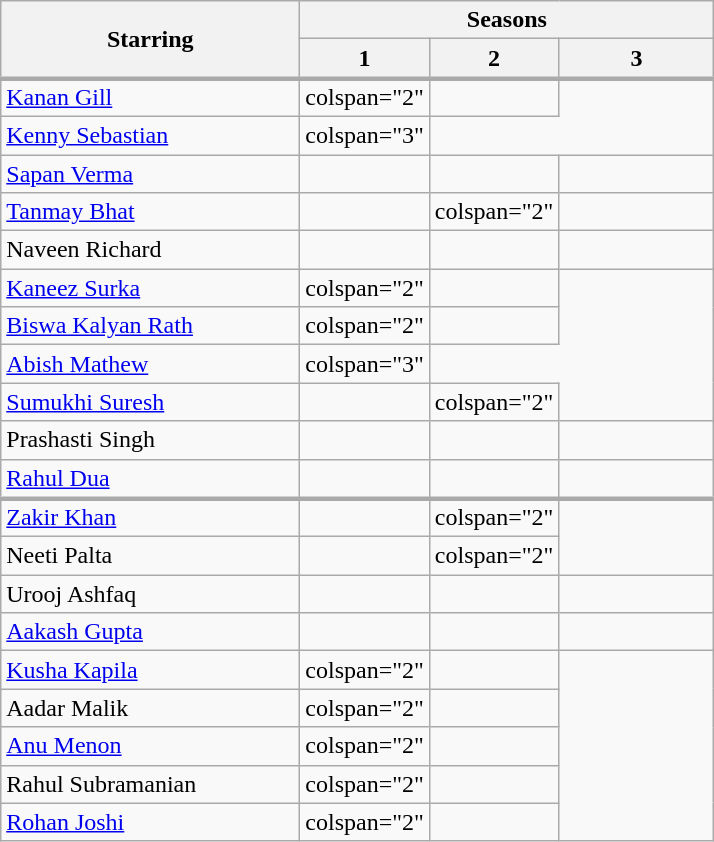<table class="wikitable plainrowheaders">
<tr>
<th scope="col" style="width:12em;" rowspan="2">Starring</th>
<th scope="col" colspan="3">Seasons</th>
</tr>
<tr>
<th scope="col" style="width:3.5em;">1</th>
<th scope="col" style="width:3.5em;">2</th>
<th scope="col" style="width:6em;">3</th>
</tr>
<tr style="border-top:3px solid #aaa;">
</tr>
<tr>
<td scope="row"><a href='#'>Kanan Gill</a></td>
<td>colspan="2" </td>
<td></td>
</tr>
<tr>
<td scope="row"><a href='#'>Kenny Sebastian</a></td>
<td>colspan="3" </td>
</tr>
<tr>
<td scope="row"><a href='#'>Sapan Verma</a></td>
<td></td>
<td></td>
<td></td>
</tr>
<tr>
<td scope="row"><a href='#'>Tanmay Bhat</a></td>
<td></td>
<td>colspan="2" </td>
</tr>
<tr>
<td scope="row">Naveen Richard</td>
<td></td>
<td></td>
<td></td>
</tr>
<tr>
<td scope="row"><a href='#'>Kaneez Surka</a></td>
<td>colspan="2" </td>
<td></td>
</tr>
<tr>
<td scope="row"><a href='#'>Biswa Kalyan Rath</a></td>
<td>colspan="2" </td>
<td></td>
</tr>
<tr>
<td scope="row"><a href='#'>Abish Mathew</a></td>
<td>colspan="3" </td>
</tr>
<tr>
<td scope="row"><a href='#'>Sumukhi Suresh</a></td>
<td></td>
<td>colspan="2" </td>
</tr>
<tr>
<td scope="row">Prashasti Singh</td>
<td></td>
<td></td>
<td></td>
</tr>
<tr>
<td scope="row"><a href='#'>Rahul Dua</a></td>
<td></td>
<td></td>
<td></td>
</tr>
<tr style="border-top:3px solid #aaa;">
</tr>
<tr>
<td scope="row"><a href='#'>Zakir Khan</a></td>
<td></td>
<td>colspan="2" </td>
</tr>
<tr>
<td scope="row">Neeti Palta</td>
<td></td>
<td>colspan="2" </td>
</tr>
<tr>
<td scope="row">Urooj Ashfaq</td>
<td></td>
<td></td>
<td></td>
</tr>
<tr>
<td scope="row"><a href='#'>Aakash Gupta</a></td>
<td></td>
<td></td>
<td></td>
</tr>
<tr>
<td scope="row"><a href='#'>Kusha Kapila</a></td>
<td>colspan="2" </td>
<td></td>
</tr>
<tr>
<td scope="row">Aadar Malik</td>
<td>colspan="2" </td>
<td></td>
</tr>
<tr>
<td scope="row"><a href='#'>Anu Menon</a></td>
<td>colspan="2" </td>
<td></td>
</tr>
<tr>
<td scope="row">Rahul Subramanian</td>
<td>colspan="2" </td>
<td></td>
</tr>
<tr>
<td scope="row"><a href='#'>Rohan Joshi</a></td>
<td>colspan="2" </td>
<td></td>
</tr>
</table>
